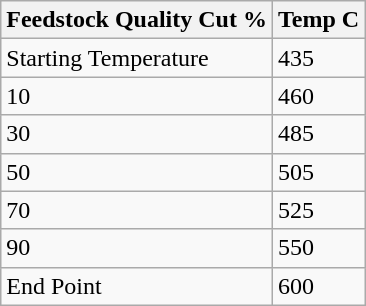<table class="wikitable">
<tr>
<th>Feedstock Quality Cut %</th>
<th>Temp C</th>
</tr>
<tr>
<td>Starting Temperature</td>
<td>435</td>
</tr>
<tr>
<td>10</td>
<td>460</td>
</tr>
<tr>
<td>30</td>
<td>485</td>
</tr>
<tr>
<td>50</td>
<td>505</td>
</tr>
<tr>
<td>70</td>
<td>525</td>
</tr>
<tr>
<td>90</td>
<td>550</td>
</tr>
<tr>
<td>End Point</td>
<td>600</td>
</tr>
</table>
